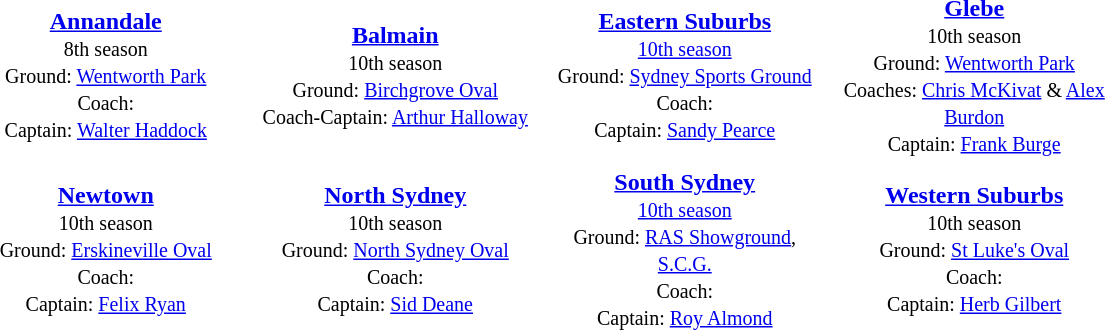<table align="center" class="toccolours" style="text-valign: center;" cellpadding=3 cellspacing=2>
<tr>
<th width=185></th>
<th width=185></th>
<th width=185></th>
<th width=185></th>
</tr>
<tr>
<td align="center"><strong><a href='#'>Annandale</a></strong><br><small>8th season<br>Ground: <a href='#'>Wentworth Park</a><br>Coach: <br>Captain: <a href='#'>Walter Haddock</a></small></td>
<td align="center"><strong><a href='#'>Balmain</a></strong><br><small>10th season<br>Ground: <a href='#'>Birchgrove Oval</a><br>Coach-Captain: <a href='#'>Arthur Halloway</a> </small></td>
<td align="center"><strong><a href='#'>Eastern Suburbs</a></strong><br><small><a href='#'>10th season</a><br>Ground: <a href='#'>Sydney Sports Ground</a><br>Coach: <br>Captain: <a href='#'>Sandy Pearce</a></small></td>
<td align="center"><strong><a href='#'>Glebe</a></strong><br><small>10th season<br>Ground: <a href='#'>Wentworth Park</a><br>Coaches: <a href='#'>Chris McKivat</a> & <a href='#'>Alex Burdon</a> <br>Captain: <a href='#'>Frank Burge</a></small></td>
</tr>
<tr>
<td align="center"><strong><a href='#'>Newtown</a></strong><br><small>10th season<br>Ground: <a href='#'>Erskineville Oval</a> <br>Coach: <br>Captain: <a href='#'>Felix Ryan</a> </small></td>
<td align="center"><strong><a href='#'>North Sydney</a></strong><br><small>10th season<br>Ground: <a href='#'>North Sydney Oval</a> <br>Coach: <br>Captain: <a href='#'>Sid Deane</a></small></td>
<td align="center"><strong><a href='#'>South Sydney</a></strong><br><small><a href='#'>10th season</a><br>Ground: <a href='#'>RAS Showground</a>, <a href='#'>S.C.G.</a><br>Coach: <br>Captain: <a href='#'>Roy Almond</a></small></td>
<td align="center"><strong><a href='#'>Western Suburbs</a></strong><br><small>10th season<br>Ground: <a href='#'>St Luke's Oval</a><br>Coach: <br>Captain: <a href='#'>Herb Gilbert</a></small></td>
</tr>
</table>
